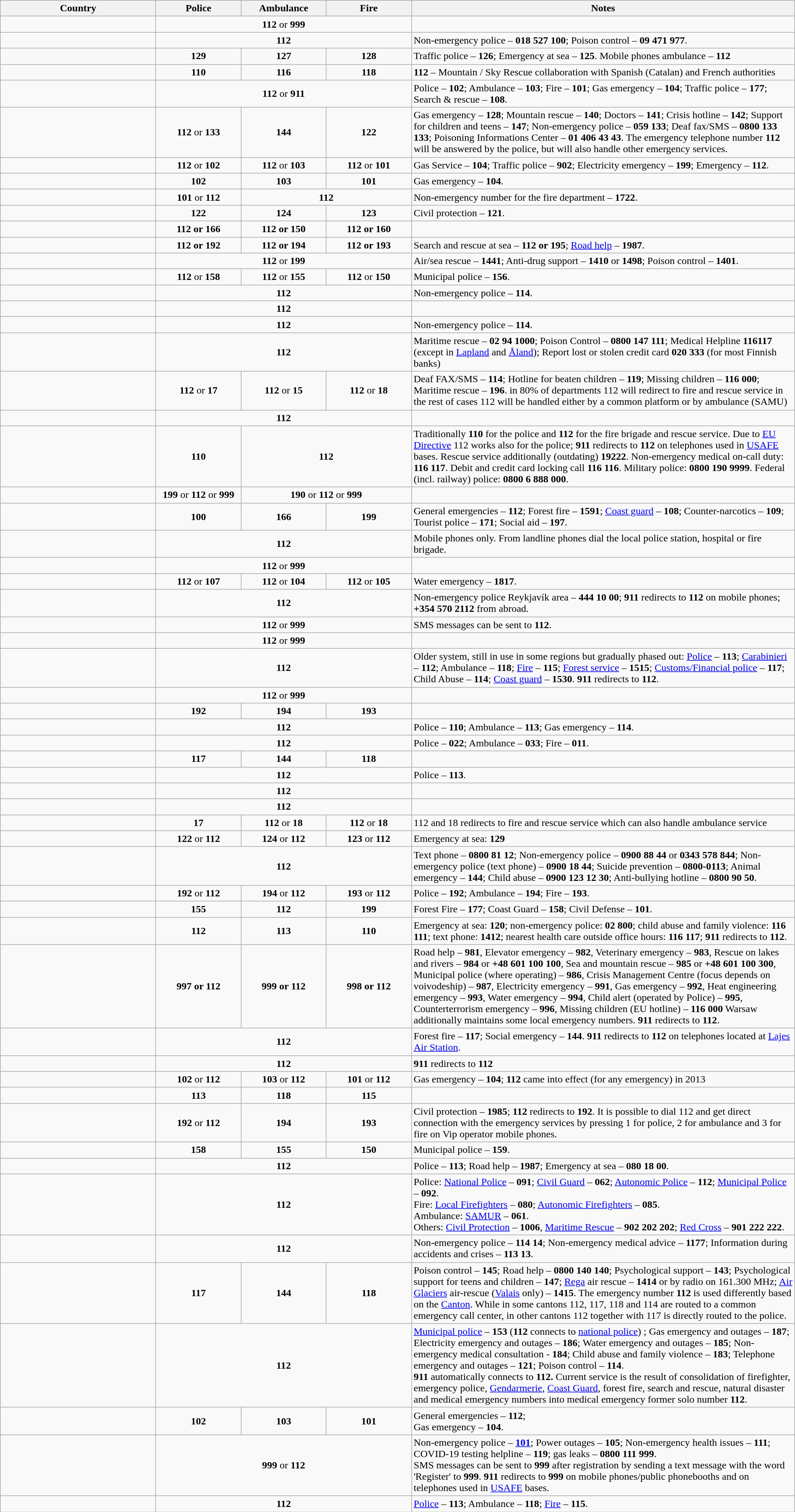<table class="wikitable sortable" style="width: 100%;">
<tr>
<th style="width: 15em;">Country</th>
<th style="width: 8em;">Police</th>
<th style="width: 8em;">Ambulance</th>
<th style="width: 8em;">Fire</th>
<th>Notes</th>
</tr>
<tr>
<td></td>
<td colspan="3" style="text-align: center;"><strong>112</strong> or <strong>999</strong></td>
<td></td>
</tr>
<tr>
<td></td>
<td colspan="3" style="text-align: center;"><strong>112</strong></td>
<td>Non-emergency police – <strong>018 527 100</strong>; Poison control – <strong>09 471 977</strong>.</td>
</tr>
<tr>
<td></td>
<td align="center"><strong>129</strong></td>
<td align="center"><strong>127</strong></td>
<td align="center"><strong>128</strong></td>
<td>Traffic police – <strong>126</strong>; Emergency at sea – <strong>125</strong>. Mobile phones ambulance – <strong>112</strong></td>
</tr>
<tr>
<td></td>
<td align="center"><strong>110</strong></td>
<td align="center"><strong>116</strong></td>
<td align="center"><strong>118</strong></td>
<td><strong>112</strong> – Mountain / Sky Rescue collaboration with Spanish (Catalan) and French authorities</td>
</tr>
<tr>
<td></td>
<td colspan="3" style="text-align: center;"><strong>112</strong> or <strong>911</strong></td>
<td>Police – <strong>102</strong>; Ambulance – <strong>103</strong>; Fire – <strong>101</strong>; Gas emergency – <strong>104</strong>; Traffic police – <strong>177</strong>; Search & rescue – <strong>108</strong>.</td>
</tr>
<tr>
<td></td>
<td align="center"><strong>112</strong> or <strong>133</strong></td>
<td align="center"><strong>144</strong></td>
<td align="center"><strong>122</strong></td>
<td>Gas emergency – <strong>128</strong>; Mountain rescue – <strong>140</strong>; Doctors – <strong>141</strong>; Crisis hotline – <strong>142</strong>; Support for children and teens – <strong>147</strong>; Non-emergency police – <strong>059 133</strong>; Deaf fax/SMS – <strong>0800 133 133</strong>; Poisoning Informations Center – <strong>01 406 43 43</strong>. The emergency telephone number <strong>112</strong> will be answered by the police, but will also handle other emergency services.</td>
</tr>
<tr>
<td></td>
<td align="center"><strong>112</strong> or <strong>102</strong></td>
<td align="center"><strong>112</strong> or <strong>103</strong></td>
<td align="center"><strong>112</strong> or <strong>101</strong></td>
<td>Gas Service – <strong>104</strong>; Traffic police – <strong>902</strong>; Electricity emergency – <strong>199</strong>; Emergency – <strong>112</strong>.</td>
</tr>
<tr>
<td></td>
<td align="center"><strong>102</strong></td>
<td align="center"><strong>103</strong></td>
<td align="center"><strong>101</strong></td>
<td>Gas emergency – <strong>104</strong>.</td>
</tr>
<tr>
<td></td>
<td align="center"><strong>101</strong> or <strong>112</strong></td>
<td colspan="2" align="center"><strong>112</strong></td>
<td>Non-emergency number for the fire department – <strong>1722</strong>.</td>
</tr>
<tr>
<td></td>
<td align="center"><strong>122</strong></td>
<td align="center"><strong>124</strong></td>
<td align="center"><strong>123</strong></td>
<td>Civil protection – <strong>121</strong>.</td>
</tr>
<tr>
<td></td>
<td align="center"><strong>112 or 166</strong></td>
<td align="center"><strong>112 or 150</strong></td>
<td align="center"><strong>112 or 160</strong></td>
<td></td>
</tr>
<tr>
<td></td>
<td align="center"><strong>112 or 192</strong></td>
<td align="center"><strong>112 or 194</strong></td>
<td align="center"><strong>112 or 193</strong></td>
<td>Search and rescue at sea – <strong>112 or 195</strong>; <a href='#'>Road help</a> – <strong>1987</strong>.</td>
</tr>
<tr>
<td></td>
<td colspan="3" style="text-align: center;"><strong>112</strong> or <strong>199</strong></td>
<td>Air/sea rescue – <strong>1441</strong>; Anti-drug support – <strong>1410</strong> or <strong>1498</strong>; Poison control – <strong>1401</strong>.</td>
</tr>
<tr>
<td></td>
<td align="center"><strong>112</strong> or <strong>158</strong></td>
<td align="center"><strong>112</strong> or <strong>155</strong></td>
<td align="center"><strong>112</strong> or <strong>150</strong></td>
<td>Municipal police – <strong>156</strong>.</td>
</tr>
<tr>
<td></td>
<td colspan="3" style="text-align: center;"><strong>112</strong></td>
<td>Non-emergency police – <strong>114</strong>.</td>
</tr>
<tr>
<td></td>
<td colspan="3" style="text-align: center;"><strong>112</strong></td>
<td></td>
</tr>
<tr>
<td></td>
<td colspan="3" style="text-align: center;"><strong>112</strong></td>
<td>Non-emergency police – <strong>114</strong>.</td>
</tr>
<tr>
<td></td>
<td colspan="3" style="text-align: center;"><strong>112</strong></td>
<td>Maritime rescue – <strong>02 94 1000</strong>; Poison Control – <strong>0800 147 111</strong>; Medical Helpline <strong>116117</strong> (except in <a href='#'>Lapland</a> and <a href='#'>Åland</a>); Report lost or stolen credit card <strong>020 333</strong> (for most Finnish banks)</td>
</tr>
<tr>
<td></td>
<td align="center"><strong>112</strong> or <strong>17</strong></td>
<td align="center"><strong>112</strong> or <strong>15</strong></td>
<td align="center"><strong>112</strong> or <strong>18</strong></td>
<td>Deaf FAX/SMS – <strong>114</strong>; Hotline for beaten children – <strong>119</strong>; Missing children – <strong>116 000</strong>; Maritime rescue – <strong>196</strong>. in 80% of departments 112 will redirect to fire and rescue service in the rest of cases 112 will be handled either by a common platform or by ambulance (SAMU)</td>
</tr>
<tr>
<td></td>
<td colspan="3" style="text-align: center;"><strong>112</strong></td>
<td></td>
</tr>
<tr>
<td></td>
<td style="text-align: center;"><strong>110</strong></td>
<td colspan="2" style="text-align: center;"><strong>112</strong></td>
<td>Traditionally <strong>110</strong> for the police and <strong>112</strong> for the fire brigade and rescue service. Due to <a href='#'>EU Directive</a> 112 works also for the police; <strong>911</strong> redirects to <strong>112</strong> on telephones used in <a href='#'>USAFE</a> bases. Rescue service additionally (outdating) <strong>19222</strong>. Non-emergency medical on-call duty: <strong>116 117</strong>. Debit and credit card locking call <strong>116 116</strong>. Military police: <strong>0800 190 9999</strong>. Federal (incl. railway) police: <strong>0800 6 888 000</strong>.</td>
</tr>
<tr>
<td></td>
<td style="text-align: center;"><strong>199</strong> or <strong>112</strong> or <strong>999</strong></td>
<td colspan="2" style="text-align: center;"><strong>190</strong> or <strong>112</strong> or <strong>999</strong></td>
<td></td>
</tr>
<tr>
<td></td>
<td align="center"><strong>100</strong></td>
<td align="center"><strong>166</strong></td>
<td align="center"><strong>199</strong></td>
<td>General emergencies – <strong>112</strong>; Forest fire – <strong>1591</strong>; <a href='#'>Coast guard</a> – <strong>108</strong>; Counter-narcotics – <strong>109</strong>; Tourist police – <strong>171</strong>; Social aid – <strong>197</strong>.</td>
</tr>
<tr>
<td></td>
<td colspan="3" style="text-align: center;"><strong>112</strong></td>
<td>Mobile phones only. From landline phones dial the local police station, hospital or fire brigade.</td>
</tr>
<tr>
<td></td>
<td colspan="3" style="text-align: center;"><strong>112</strong> or <strong>999</strong></td>
<td></td>
</tr>
<tr>
<td></td>
<td align="center"><strong>112</strong> or <strong>107</strong></td>
<td align="center"><strong>112</strong> or <strong>104</strong></td>
<td align="center"><strong>112</strong> or <strong>105</strong></td>
<td>Water emergency – <strong>1817</strong>.</td>
</tr>
<tr>
<td></td>
<td colspan="3" style="text-align: center;"><strong>112</strong></td>
<td>Non-emergency police Reykjavík area – <strong>444 10 00</strong>; <strong>911</strong> redirects to <strong>112</strong> on mobile phones; <strong>+354 570 2112</strong> from abroad.</td>
</tr>
<tr>
<td></td>
<td colspan="3" style="text-align: center;"><strong>112</strong> or <strong>999</strong></td>
<td>SMS messages can be sent to <strong>112</strong>.</td>
</tr>
<tr>
<td></td>
<td colspan="3" style="text-align: center;"><strong>112</strong> or <strong>999</strong></td>
<td></td>
</tr>
<tr>
<td></td>
<td colspan="3" style="text-align: center;"><strong>112</strong></td>
<td>Older system, still in use in some regions but gradually phased out: <a href='#'>Police</a> – <strong>113</strong>; <a href='#'>Carabinieri</a> – <strong>112</strong>; Ambulance – <strong>118</strong>; <a href='#'>Fire</a> – <strong>115</strong>; <a href='#'>Forest service</a> – <strong>1515</strong>; <a href='#'>Customs/Financial police</a> – <strong>117</strong>; Child Abuse – <strong>114</strong>; <a href='#'>Coast guard</a> – <strong>1530</strong>. <strong>911</strong> redirects to <strong>112</strong>.</td>
</tr>
<tr>
<td></td>
<td colspan="3" style="text-align: center;"><strong>112</strong> or <strong>999</strong></td>
<td></td>
</tr>
<tr>
<td></td>
<td align="center"><strong>192</strong></td>
<td align="center"><strong>194</strong></td>
<td align="center"><strong>193</strong></td>
<td></td>
</tr>
<tr>
<td></td>
<td colspan="3" style="text-align: center;"><strong>112</strong></td>
<td>Police – <strong>110</strong>; Ambulance – <strong>113</strong>; Gas emergency – <strong>114</strong>.</td>
</tr>
<tr>
<td></td>
<td colspan="3" style="text-align: center;"><strong>112</strong></td>
<td>Police – <strong>022</strong>; Ambulance – <strong>033</strong>; Fire – <strong>011</strong>.</td>
</tr>
<tr>
<td></td>
<td style="text-align: center;"><strong>117</strong></td>
<td style="text-align: center;"><strong>144</strong></td>
<td style="text-align: center;"><strong>118</strong></td>
<td></td>
</tr>
<tr>
<td></td>
<td colspan="3" style="text-align: center;"><strong>112</strong></td>
<td>Police – <strong>113</strong>.</td>
</tr>
<tr>
<td></td>
<td colspan="3" style="text-align: center;"><strong>112</strong></td>
<td></td>
</tr>
<tr>
<td></td>
<td colspan="3" align="center"><strong>112</strong></td>
<td></td>
</tr>
<tr>
<td></td>
<td align="center"><strong>17</strong></td>
<td align="center"><strong>112</strong> or <strong>18</strong></td>
<td align="center"><strong>112</strong> or <strong>18</strong></td>
<td>112 and 18 redirects to fire and rescue service which can also handle ambulance service</td>
</tr>
<tr>
<td></td>
<td align="center"><strong>122</strong> or <strong>112</strong></td>
<td align="center"><strong>124</strong> or <strong>112</strong></td>
<td align="center"><strong>123</strong> or <strong>112</strong></td>
<td>Emergency at sea: <strong>129</strong></td>
</tr>
<tr>
<td></td>
<td colspan="3" style="text-align: center;"><strong>112</strong></td>
<td>Text phone – <strong>0800 81 12</strong>; Non-emergency police – <strong>0900 88 44</strong> or <strong>0343 578 844</strong>; Non-emergency police (text phone) – <strong>0900 18 44</strong>; Suicide prevention – <strong>0800-0113</strong>; Animal emergency – <strong>144</strong>; Child abuse – <strong>0900 123 12 30</strong>; Anti-bullying hotline – <strong>0800 90 50</strong>.</td>
</tr>
<tr>
<td></td>
<td align="center"><strong>192</strong> or <strong>112</strong></td>
<td align="center"><strong>194</strong> or <strong>112</strong></td>
<td align="center"><strong>193</strong> or <strong>112</strong></td>
<td>Police – <strong>192</strong>; Ambulance – <strong>194</strong>; Fire – <strong>193</strong>.</td>
</tr>
<tr>
<td></td>
<td style="text-align: center;"><strong>155</strong></td>
<td style="text-align: center;"><strong>112</strong></td>
<td style="text-align: center;"><strong>199</strong></td>
<td>Forest Fire – <strong>177</strong>; Coast Guard – <strong>158</strong>; Civil Defense – <strong>101</strong>.</td>
</tr>
<tr>
<td></td>
<td align="center"><strong>112</strong></td>
<td align="center"><strong>113</strong></td>
<td align="center"><strong>110</strong></td>
<td>Emergency at sea: <strong>120</strong>; non-emergency police: <strong>02 800</strong>; child abuse and family violence: <strong>116 111</strong>; text phone: <strong>1412</strong>; nearest health care outside office hours: <strong>116 117</strong>; <strong>911</strong> redirects to <strong>112</strong>.</td>
</tr>
<tr>
<td></td>
<td align="center"><strong>997 or 112</strong></td>
<td align="center"><strong>999 or 112</strong></td>
<td align="center"><strong>998 or 112</strong></td>
<td>Road help – <strong>981</strong>, Elevator emergency – <strong>982</strong>, Veterinary emergency – <strong>983</strong>, Rescue on lakes and rivers – <strong>984</strong> or <strong>+48 601 100 100</strong>, Sea and mountain rescue – <strong>985</strong> or <strong>+48 601 100 300</strong>,<br>Municipal police (where operating) – <strong>986</strong>, Crisis Management Centre (focus depends on voivodeship) – <strong>987</strong>,  Electricity emergency – <strong>991</strong>, Gas emergency – <strong>992</strong>, Heat engineering emergency – <strong>993</strong>, Water emergency – <strong>994</strong>, Child alert (operated by Police) – <strong>995</strong>, Counterterrorism emergency – <strong>996</strong>, Missing children (EU hotline) – <strong>116 000</strong> Warsaw additionally maintains some local emergency numbers. 
 
<strong>911</strong> redirects to <strong>112</strong>.</td>
</tr>
<tr>
<td></td>
<td colspan="3" style="text-align: center;"><strong>112</strong></td>
<td>Forest fire – <strong>117</strong>; Social emergency – <strong>144</strong>. <strong>911</strong> redirects to <strong>112</strong> on telephones located at <a href='#'>Lajes Air Station</a>.</td>
</tr>
<tr>
<td></td>
<td colspan="3" style="text-align: center;"><strong>112</strong></td>
<td><strong>911</strong> redirects to <strong>112</strong></td>
</tr>
<tr>
<td></td>
<td align="center"><strong>102</strong> or <strong>112</strong></td>
<td align="center"><strong>103</strong> or <strong>112</strong></td>
<td align="center"><strong>101</strong> or <strong>112</strong></td>
<td>Gas emergency – <strong>104</strong>; <strong>112</strong> came into effect (for any emergency) in 2013</td>
</tr>
<tr>
<td></td>
<td align="center"><strong>113</strong></td>
<td align="center"><strong>118</strong></td>
<td align="center"><strong>115</strong></td>
<td></td>
</tr>
<tr>
<td></td>
<td align="center"><strong>192</strong> or <strong>112</strong></td>
<td align="center"><strong>194</strong></td>
<td align="center"><strong>193</strong></td>
<td>Civil protection – <strong>1985</strong>; <strong>112</strong> redirects to <strong>192</strong>. It is possible to dial 112 and get direct connection with the emergency services by pressing 1 for police, 2 for ambulance and 3 for fire on Vip operator mobile phones.</td>
</tr>
<tr>
<td></td>
<td align="center"><strong>158</strong></td>
<td align="center"><strong>155</strong></td>
<td align="center"><strong>150</strong></td>
<td>Municipal police – <strong>159</strong>.</td>
</tr>
<tr>
<td></td>
<td colspan="3" style="text-align: center;"><strong>112</strong></td>
<td>Police – <strong>113</strong>; Road help – <strong>1987</strong>; Emergency at sea – <strong>080 18 00</strong>.</td>
</tr>
<tr>
<td></td>
<td colspan="3" style="text-align: center;"><strong>112</strong></td>
<td>Police: <a href='#'>National Police</a> – <strong>091</strong>; <a href='#'>Civil Guard</a> – <strong>062</strong>; <a href='#'>Autonomic Police</a> – <strong>112</strong>; <a href='#'>Municipal Police</a> – <strong>092</strong>.<br>Fire: <a href='#'>Local Firefighters</a> – <strong>080</strong>; <a href='#'>Autonomic Firefighters</a> – <strong>085</strong>. <br>Ambulance: <a href='#'>SAMUR</a> – <strong>061</strong>.<br>Others: <a href='#'>Civil Protection</a> – <strong>1006</strong>, <a href='#'>Maritime Rescue</a> – <strong>902 202 202</strong>; <a href='#'>Red Cross</a> – <strong>901 222 222</strong>.</td>
</tr>
<tr>
<td></td>
<td colspan="3" style="text-align: center;"><strong>112</strong></td>
<td>Non-emergency police – <strong>114 14</strong>; Non-emergency medical advice – <strong>1177</strong>; Information during accidents and crises – <strong>113 13</strong>.</td>
</tr>
<tr>
<td></td>
<td style="text-align: center;"><strong>117</strong></td>
<td style="text-align: center;"><strong>144</strong></td>
<td style="text-align: center;"><strong>118</strong></td>
<td>Poison control – <strong>145</strong>; Road help – <strong>0800 140 140</strong>; Psychological support – <strong>143</strong>; Psychological support for teens and children – <strong>147</strong>; <a href='#'>Rega</a> air rescue – <strong>1414</strong> or by radio on 161.300 MHz; <a href='#'>Air Glaciers</a> air-rescue (<a href='#'>Valais</a> only) – <strong>1415</strong>. The emergency number <strong>112</strong> is used differently based on the <a href='#'>Canton</a>. While in some cantons 112, 117, 118 and 114 are routed to a common emergency call center, in other cantons 112 together with 117 is directly routed to the police.</td>
</tr>
<tr>
<td></td>
<td colspan="3" style="text-align: center;"><strong>112</strong></td>
<td><a href='#'>Municipal police</a> – <strong>153</strong> (<strong>112</strong> connects to <a href='#'>national police</a>) ; Gas emergency and outages – <strong>187</strong>; Electricity emergency and outages – <strong>186</strong>; Water emergency and outages – <strong>185</strong>; Non-emergency medical consultation - <strong>184</strong>; Child abuse and family violence – <strong>183</strong>; Telephone emergency and outages – <strong>121</strong>; Poison control – <strong>114</strong>.<br><strong>911</strong> automatically connects to <strong>112.</strong> Current service is the result of consolidation of firefighter, emergency police, <a href='#'>Gendarmerie</a>, <a href='#'>Coast Guard</a>, forest fire, search and rescue, natural disaster and medical emergency numbers into medical emergency former solo number <strong>112</strong>.</td>
</tr>
<tr>
<td></td>
<td align="center"><strong>102</strong></td>
<td align="center"><strong>103</strong></td>
<td align="center"><strong>101</strong></td>
<td>General emergencies – <strong>112</strong>;<br>Gas emergency – <strong>104</strong>.</td>
</tr>
<tr>
<td></td>
<td colspan="3" style="text-align: center;"><strong>999</strong> or <strong>112</strong></td>
<td>Non-emergency police – <strong><a href='#'>101</a></strong>; Power outages – <strong>105</strong>; Non-emergency health issues – <strong>111</strong>; COVID-19 testing helpline – <strong>119</strong>; gas leaks – <strong>0800 111 999</strong>.<br> SMS messages can be sent to <strong>999</strong> after registration by sending a text message with the word 'Register' to <strong>999</strong>. <strong>911</strong> redirects to <strong>999</strong> on mobile phones/public phonebooths and on telephones used in <a href='#'>USAFE</a> bases.</td>
</tr>
<tr>
<td></td>
<td colspan="3" style="text-align: center;"><strong>112</strong></td>
<td><a href='#'>Police</a> – <strong>113</strong>; Ambulance – <strong>118</strong>; <a href='#'>Fire</a> – <strong>115</strong>.</td>
</tr>
</table>
